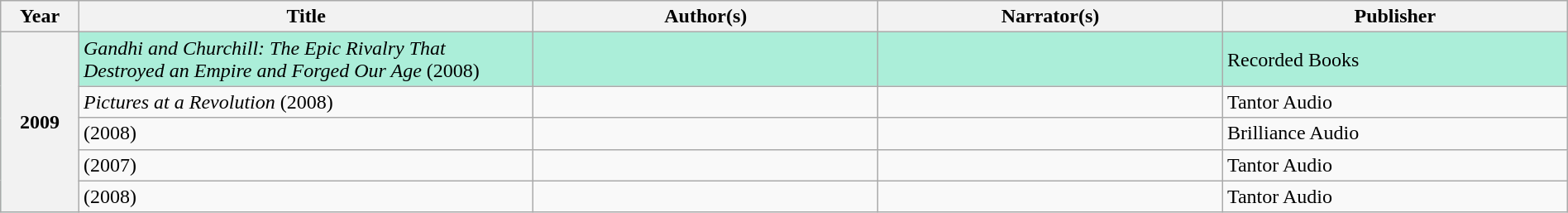<table class="wikitable sortable mw-collapsible" style="width:100%">
<tr>
<th scope="col" width="5%">Year</th>
<th scope="col" width="29%">Title</th>
<th scope="col" width="22%">Author(s)</th>
<th scope="col" width="22%">Narrator(s)</th>
<th scope="col" width="22%">Publisher</th>
</tr>
<tr style="background:#ABEED9">
<th rowspan="6">2009<br></th>
<td><em>Gandhi and Churchill: The Epic Rivalry That Destroyed an Empire and Forged Our Age</em> (2008)</td>
<td></td>
<td></td>
<td>Recorded Books</td>
</tr>
<tr>
<td><em>Pictures at a Revolution</em> (2008)</td>
<td></td>
<td></td>
<td>Tantor Audio</td>
</tr>
<tr>
<td><em></em> (2008)</td>
<td></td>
<td></td>
<td>Brilliance Audio</td>
</tr>
<tr>
<td><em></em> (2007)</td>
<td></td>
<td></td>
<td>Tantor Audio</td>
</tr>
<tr>
<td><em></em> (2008)</td>
<td></td>
<td></td>
<td>Tantor Audio</td>
</tr>
</table>
